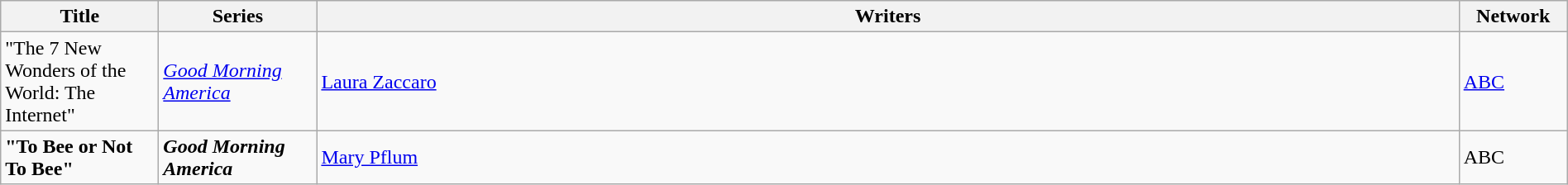<table class="wikitable" style="width:100%;">
<tr>
<th style="width:120px;">Title</th>
<th style="width:120px;">Series</th>
<th>Writers</th>
<th style="width:80px;">Network</th>
</tr>
<tr>
<td>"The 7 New Wonders of the World: The Internet"</td>
<td><em><a href='#'>Good Morning America</a></em></td>
<td><a href='#'>Laura Zaccaro</a></td>
<td><a href='#'>ABC</a></td>
</tr>
<tr>
<td><strong> "To Bee or Not To Bee" </strong></td>
<td><strong> <em>Good Morning America</em> </strong></td>
<td><a href='#'>Mary Pflum</a></td>
<td>ABC</td>
</tr>
</table>
